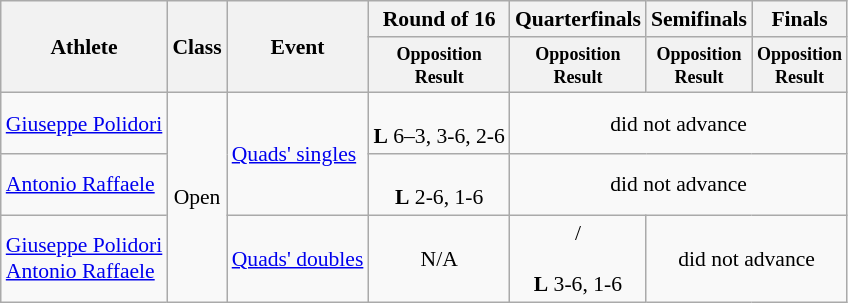<table class=wikitable style="font-size:90%">
<tr>
<th rowspan="2">Athlete</th>
<th rowspan="2">Class</th>
<th rowspan="2">Event</th>
<th>Round of 16</th>
<th>Quarterfinals</th>
<th>Semifinals</th>
<th>Finals</th>
</tr>
<tr>
<th style="line-height:1em"><small>Opposition<br>Result</small></th>
<th style="line-height:1em"><small>Opposition<br>Result</small></th>
<th style="line-height:1em"><small>Opposition<br>Result</small></th>
<th style="line-height:1em"><small>Opposition<br>Result</small></th>
</tr>
<tr>
<td><a href='#'>Giuseppe Polidori</a></td>
<td rowspan="3" style="text-align:center;">Open</td>
<td rowspan="2"><a href='#'>Quads' singles</a></td>
<td style="text-align:center;"><br><strong>L</strong> 6–3, 3-6, 2-6</td>
<td style="text-align:center;" colspan="3">did not advance</td>
</tr>
<tr>
<td><a href='#'>Antonio Raffaele</a></td>
<td style="text-align:center;"><br><strong>L</strong> 2-6, 1-6</td>
<td style="text-align:center;" colspan="3">did not advance</td>
</tr>
<tr>
<td><a href='#'>Giuseppe Polidori</a><br> <a href='#'>Antonio Raffaele</a></td>
<td><a href='#'>Quads' doubles</a></td>
<td style="text-align:center;">N/A</td>
<td style="text-align:center;"> /<br> <br><strong>L</strong> 3-6, 1-6</td>
<td style="text-align:center;" colspan="2">did not advance</td>
</tr>
</table>
